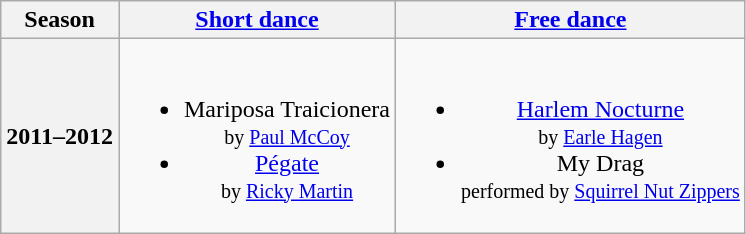<table class="wikitable" style="text-align:center">
<tr>
<th>Season</th>
<th><a href='#'>Short dance</a></th>
<th><a href='#'>Free dance</a></th>
</tr>
<tr>
<th>2011–2012</th>
<td><br><ul><li>Mariposa Traicionera <br><small> by <a href='#'>Paul McCoy</a> </small></li><li><a href='#'>Pégate</a> <br><small> by <a href='#'>Ricky Martin</a> </small></li></ul></td>
<td><br><ul><li><a href='#'>Harlem Nocturne</a> <br><small> by <a href='#'>Earle Hagen</a> </small></li><li>My Drag <br><small> performed by <a href='#'>Squirrel Nut Zippers</a> </small></li></ul></td>
</tr>
</table>
